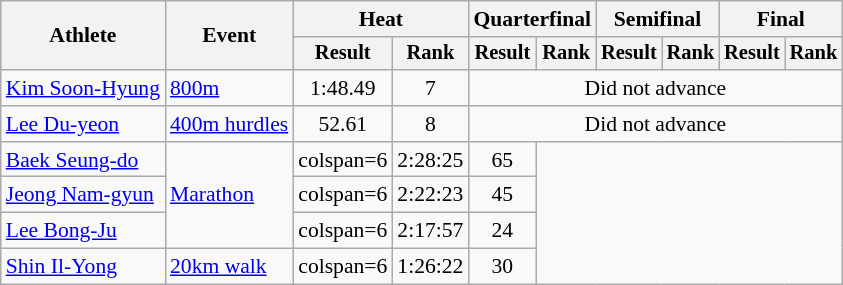<table class=wikitable style="font-size:90%">
<tr>
<th rowspan="2">Athlete</th>
<th rowspan="2">Event</th>
<th colspan="2">Heat</th>
<th colspan="2">Quarterfinal</th>
<th colspan="2">Semifinal</th>
<th colspan="2">Final</th>
</tr>
<tr style="font-size:95%">
<th>Result</th>
<th>Rank</th>
<th>Result</th>
<th>Rank</th>
<th>Result</th>
<th>Rank</th>
<th>Result</th>
<th>Rank</th>
</tr>
<tr style="text-align: center;">
<td style="text-align: left;"><a href='#'>Kim Soon-Hyung</a></td>
<td style="text-align: left;"><a href='#'>800m</a></td>
<td>1:48.49</td>
<td>7</td>
<td colspan=6>Did not advance</td>
</tr>
<tr style="text-align: center;">
<td style="text-align: left;"><a href='#'>Lee Du-yeon</a></td>
<td style="text-align: left;"><a href='#'>400m hurdles</a></td>
<td>52.61</td>
<td>8</td>
<td colspan=6>Did not advance</td>
</tr>
<tr style="text-align: center;">
<td style="text-align: left;"><a href='#'>Baek Seung-do</a></td>
<td style="text-align: left;" rowspan=3><a href='#'>Marathon</a></td>
<td>colspan=6 </td>
<td>2:28:25</td>
<td>65</td>
</tr>
<tr style="text-align: center;">
<td style="text-align: left;"><a href='#'>Jeong Nam-gyun</a></td>
<td>colspan=6 </td>
<td>2:22:23</td>
<td>45</td>
</tr>
<tr style="text-align: center;">
<td style="text-align: left;"><a href='#'>Lee Bong-Ju</a></td>
<td>colspan=6 </td>
<td>2:17:57</td>
<td>24</td>
</tr>
<tr style="text-align: center;">
<td style="text-align: left;"><a href='#'>Shin Il-Yong</a></td>
<td style="text-align: left;"><a href='#'>20km walk</a></td>
<td>colspan=6 </td>
<td>1:26:22</td>
<td>30</td>
</tr>
</table>
